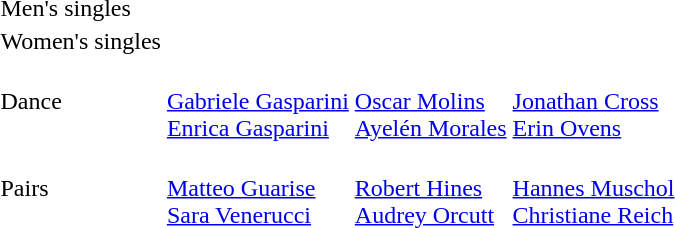<table>
<tr>
<td>Men's singles<br></td>
<td></td>
<td></td>
<td></td>
</tr>
<tr>
<td>Women's singles<br></td>
<td></td>
<td></td>
<td></td>
</tr>
<tr>
<td>Dance<br></td>
<td><br><a href='#'>Gabriele Gasparini</a><br><a href='#'>Enrica Gasparini</a></td>
<td><br><a href='#'>Oscar Molins</a><br><a href='#'>Ayelén Morales</a></td>
<td><br><a href='#'>Jonathan Cross</a><br><a href='#'>Erin Ovens</a></td>
</tr>
<tr>
<td>Pairs<br></td>
<td><br><a href='#'>Matteo Guarise</a><br><a href='#'>Sara Venerucci</a></td>
<td><br><a href='#'>Robert Hines</a><br><a href='#'>Audrey Orcutt</a></td>
<td><br><a href='#'>Hannes Muschol</a><br><a href='#'>Christiane Reich</a></td>
</tr>
</table>
